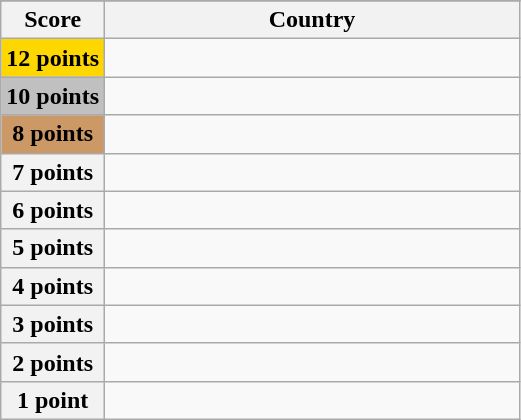<table class="wikitable">
<tr>
</tr>
<tr>
<th scope="col" width="20%">Score</th>
<th scope="col">Country</th>
</tr>
<tr>
<th scope="row" style="background:gold">12 points</th>
<td></td>
</tr>
<tr>
<th scope="row" style="background:silver">10 points</th>
<td></td>
</tr>
<tr>
<th scope="row" style="background:#CC9966">8 points</th>
<td></td>
</tr>
<tr>
<th scope="row">7 points</th>
<td></td>
</tr>
<tr>
<th scope="row">6 points</th>
<td></td>
</tr>
<tr>
<th scope="row">5 points</th>
<td></td>
</tr>
<tr>
<th scope="row">4 points</th>
<td></td>
</tr>
<tr>
<th scope="row">3 points</th>
<td></td>
</tr>
<tr>
<th scope="row">2 points</th>
<td></td>
</tr>
<tr>
<th scope="row">1 point</th>
<td></td>
</tr>
</table>
